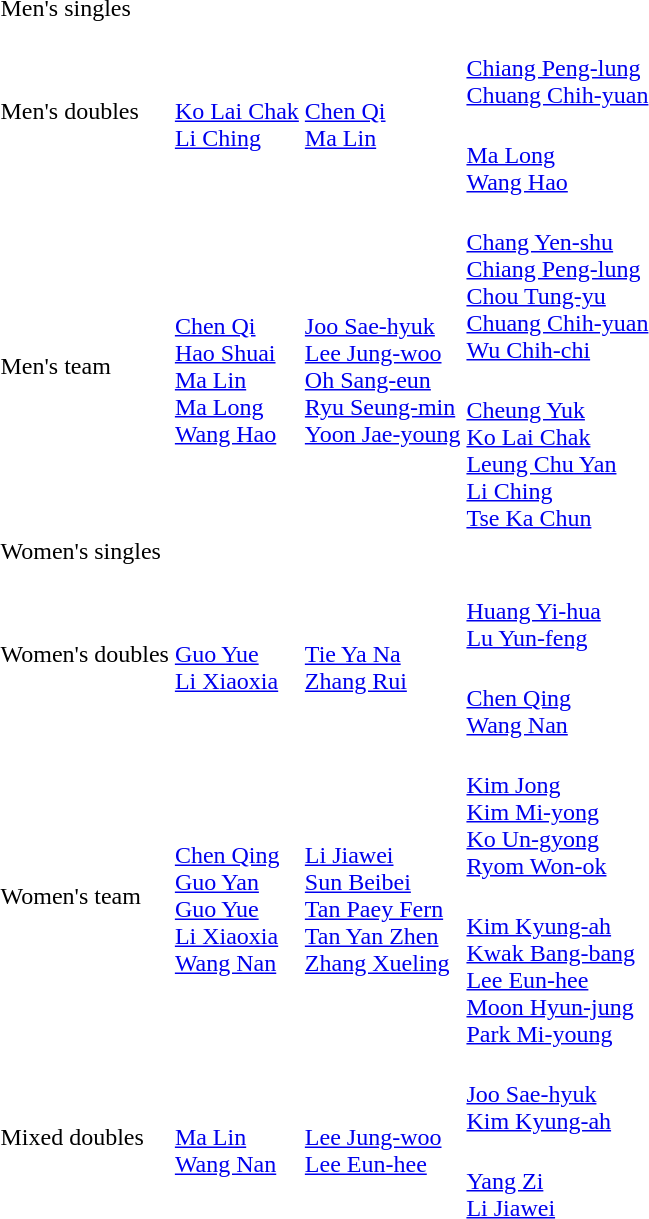<table>
<tr>
<td rowspan=2>Men's singles<br></td>
<td rowspan=2></td>
<td rowspan=2></td>
<td></td>
</tr>
<tr>
<td></td>
</tr>
<tr>
<td rowspan=2>Men's doubles<br></td>
<td rowspan=2><br><a href='#'>Ko Lai Chak</a><br><a href='#'>Li Ching</a></td>
<td rowspan=2><br><a href='#'>Chen Qi</a><br><a href='#'>Ma Lin</a></td>
<td><br><a href='#'>Chiang Peng-lung</a><br><a href='#'>Chuang Chih-yuan</a></td>
</tr>
<tr>
<td><br><a href='#'>Ma Long</a><br><a href='#'>Wang Hao</a></td>
</tr>
<tr>
<td rowspan=2>Men's team<br></td>
<td rowspan=2><br><a href='#'>Chen Qi</a><br><a href='#'>Hao Shuai</a><br><a href='#'>Ma Lin</a><br><a href='#'>Ma Long</a><br><a href='#'>Wang Hao</a></td>
<td rowspan=2><br><a href='#'>Joo Sae-hyuk</a><br><a href='#'>Lee Jung-woo</a><br><a href='#'>Oh Sang-eun</a><br><a href='#'>Ryu Seung-min</a><br><a href='#'>Yoon Jae-young</a></td>
<td><br><a href='#'>Chang Yen-shu</a><br><a href='#'>Chiang Peng-lung</a><br><a href='#'>Chou Tung-yu</a><br><a href='#'>Chuang Chih-yuan</a><br><a href='#'>Wu Chih-chi</a></td>
</tr>
<tr>
<td><br><a href='#'>Cheung Yuk</a><br><a href='#'>Ko Lai Chak</a><br><a href='#'>Leung Chu Yan</a><br><a href='#'>Li Ching</a><br><a href='#'>Tse Ka Chun</a></td>
</tr>
<tr>
<td rowspan=2>Women's singles<br></td>
<td rowspan=2></td>
<td rowspan=2></td>
<td></td>
</tr>
<tr>
<td></td>
</tr>
<tr>
<td rowspan=2>Women's doubles<br></td>
<td rowspan=2><br><a href='#'>Guo Yue</a><br><a href='#'>Li Xiaoxia</a></td>
<td rowspan=2><br><a href='#'>Tie Ya Na</a><br><a href='#'>Zhang Rui</a></td>
<td><br><a href='#'>Huang Yi-hua</a><br><a href='#'>Lu Yun-feng</a></td>
</tr>
<tr>
<td><br><a href='#'>Chen Qing</a><br><a href='#'>Wang Nan</a></td>
</tr>
<tr>
<td rowspan=2>Women's team<br></td>
<td rowspan=2><br><a href='#'>Chen Qing</a><br><a href='#'>Guo Yan</a><br><a href='#'>Guo Yue</a><br><a href='#'>Li Xiaoxia</a><br><a href='#'>Wang Nan</a></td>
<td rowspan=2><br><a href='#'>Li Jiawei</a><br><a href='#'>Sun Beibei</a><br><a href='#'>Tan Paey Fern</a><br><a href='#'>Tan Yan Zhen</a><br><a href='#'>Zhang Xueling</a></td>
<td><br><a href='#'>Kim Jong</a><br><a href='#'>Kim Mi-yong</a><br><a href='#'>Ko Un-gyong</a><br><a href='#'>Ryom Won-ok</a></td>
</tr>
<tr>
<td><br><a href='#'>Kim Kyung-ah</a><br><a href='#'>Kwak Bang-bang</a><br><a href='#'>Lee Eun-hee</a><br><a href='#'>Moon Hyun-jung</a><br><a href='#'>Park Mi-young</a></td>
</tr>
<tr>
<td rowspan=2>Mixed doubles<br></td>
<td rowspan=2><br><a href='#'>Ma Lin</a><br><a href='#'>Wang Nan</a></td>
<td rowspan=2><br><a href='#'>Lee Jung-woo</a><br><a href='#'>Lee Eun-hee</a></td>
<td><br><a href='#'>Joo Sae-hyuk</a><br> <a href='#'>Kim Kyung-ah</a></td>
</tr>
<tr>
<td><br><a href='#'>Yang Zi</a><br><a href='#'>Li Jiawei</a></td>
</tr>
</table>
